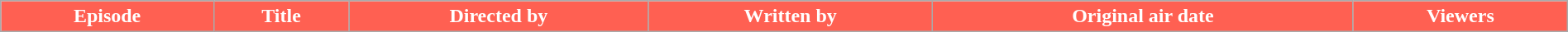<table class="wikitable plainrowheaders" style="width: 100%; margin-right: 0; background: #ffffff;">
<tr style=color:white>
<th style="background: #FF6052;">Episode</th>
<th style="background: #FF6052;">Title</th>
<th style="background: #FF6052;">Directed by</th>
<th style="background: #FF6052;">Written by</th>
<th style="background: #FF6052;">Original air date</th>
<th style="background: #FF6052;">Viewers<br>




</th>
</tr>
</table>
